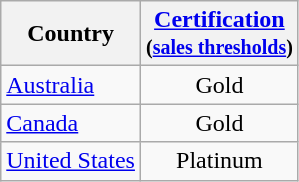<table class="wikitable sortable">
<tr>
<th>Country</th>
<th><a href='#'>Certification</a><br><small>(<a href='#'>sales thresholds</a>)</small></th>
</tr>
<tr>
<td><a href='#'>Australia</a></td>
<td style="text-align:center;">Gold</td>
</tr>
<tr>
<td><a href='#'>Canada</a></td>
<td style="text-align:center;">Gold</td>
</tr>
<tr>
<td><a href='#'>United States</a></td>
<td style="text-align:center;">Platinum</td>
</tr>
</table>
